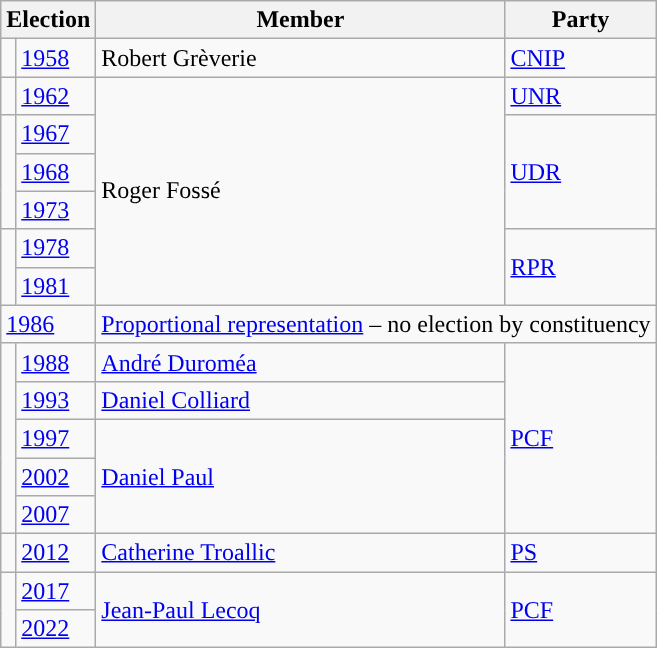<table class="wikitable">
<tr>
<th colspan=2>Election</th>
<th>Member</th>
<th>Party</th>
</tr>
<tr>
<td style="background-color: "></td>
<td><a href='#'>1958</a></td>
<td>Robert Grèverie</td>
<td><a href='#'>CNIP</a></td>
</tr>
<tr>
<td style="background-color: "></td>
<td><a href='#'>1962</a></td>
<td rowspan="6">Roger Fossé</td>
<td><a href='#'>UNR</a></td>
</tr>
<tr>
<td rowspan="3" style="background-color: "></td>
<td><a href='#'>1967</a></td>
<td rowspan="3"><a href='#'>UDR</a></td>
</tr>
<tr>
<td><a href='#'>1968</a></td>
</tr>
<tr>
<td><a href='#'>1973</a></td>
</tr>
<tr>
<td rowspan="2" style="background-color: "></td>
<td><a href='#'>1978</a></td>
<td rowspan="2"><a href='#'>RPR</a></td>
</tr>
<tr>
<td><a href='#'>1981</a></td>
</tr>
<tr>
<td colspan="2"><a href='#'>1986</a></td>
<td colspan="2"><a href='#'>Proportional representation</a> – no election by constituency</td>
</tr>
<tr>
<td rowspan="5" style="background-color: "></td>
<td><a href='#'>1988</a></td>
<td><a href='#'>André Duroméa</a></td>
<td rowspan="5"><a href='#'>PCF</a></td>
</tr>
<tr>
<td><a href='#'>1993</a></td>
<td><a href='#'>Daniel Colliard</a></td>
</tr>
<tr>
<td><a href='#'>1997</a></td>
<td rowspan="3"><a href='#'>Daniel Paul</a></td>
</tr>
<tr>
<td><a href='#'>2002</a></td>
</tr>
<tr>
<td><a href='#'>2007</a></td>
</tr>
<tr>
<td style="background-color: "></td>
<td><a href='#'>2012</a></td>
<td><a href='#'>Catherine Troallic</a></td>
<td><a href='#'>PS</a></td>
</tr>
<tr>
<td rowspan="2" style="background-color: "></td>
<td><a href='#'>2017</a></td>
<td rowspan="2"><a href='#'>Jean-Paul Lecoq</a></td>
<td rowspan="2"><a href='#'>PCF</a></td>
</tr>
<tr>
<td><a href='#'>2022</a></td>
</tr>
</table>
